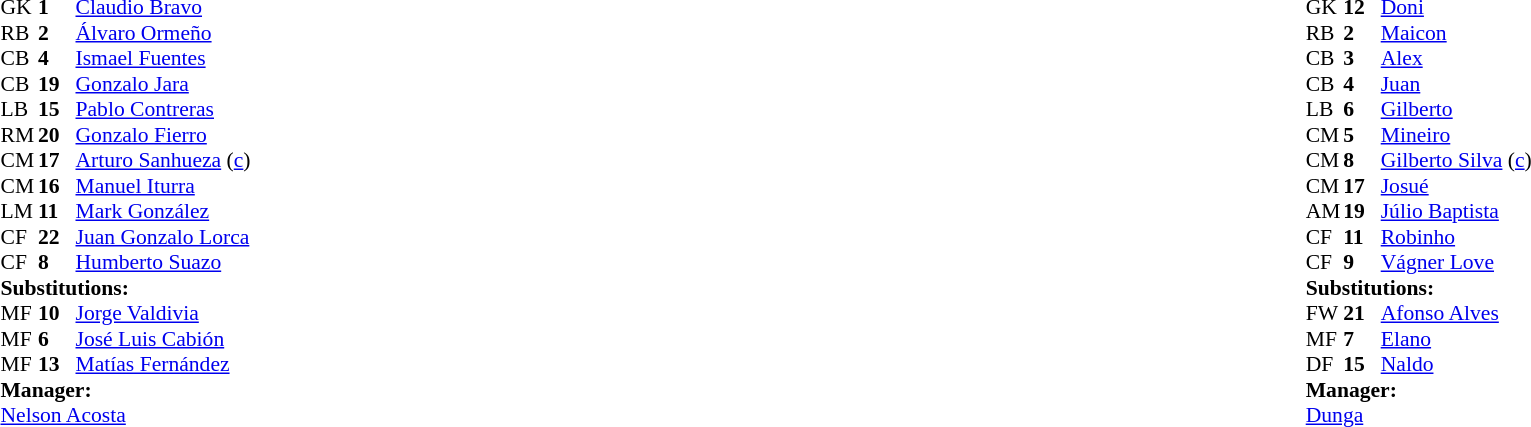<table width="100%">
<tr>
<td valign="top" width="50%"><br><table style="font-size: 90%" cellspacing="0" cellpadding="0">
<tr>
<th width=25></th>
<th width=25></th>
</tr>
<tr>
<td>GK</td>
<td><strong>1</strong></td>
<td><a href='#'>Claudio Bravo</a></td>
</tr>
<tr>
<td>RB</td>
<td><strong>2</strong></td>
<td><a href='#'>Álvaro Ormeño</a></td>
<td></td>
</tr>
<tr>
<td>CB</td>
<td><strong>4</strong></td>
<td><a href='#'>Ismael Fuentes</a></td>
</tr>
<tr>
<td>CB</td>
<td><strong>19</strong></td>
<td><a href='#'>Gonzalo Jara</a></td>
</tr>
<tr>
<td>LB</td>
<td><strong>15</strong></td>
<td><a href='#'>Pablo Contreras</a></td>
</tr>
<tr>
<td>RM</td>
<td><strong>20</strong></td>
<td><a href='#'>Gonzalo Fierro</a></td>
<td></td>
<td></td>
</tr>
<tr>
<td>CM</td>
<td><strong>17</strong></td>
<td><a href='#'>Arturo Sanhueza</a> (<a href='#'>c</a>)</td>
<td></td>
</tr>
<tr>
<td>CM</td>
<td><strong>16</strong></td>
<td><a href='#'>Manuel Iturra</a></td>
<td></td>
</tr>
<tr>
<td>LM</td>
<td><strong>11</strong></td>
<td><a href='#'>Mark González</a></td>
<td></td>
<td></td>
</tr>
<tr>
<td>CF</td>
<td><strong>22</strong></td>
<td><a href='#'>Juan Gonzalo Lorca</a></td>
<td></td>
<td></td>
</tr>
<tr>
<td>CF</td>
<td><strong>8</strong></td>
<td><a href='#'>Humberto Suazo</a></td>
</tr>
<tr>
<td colspan=3><strong>Substitutions:</strong></td>
</tr>
<tr>
<td>MF</td>
<td><strong>10</strong></td>
<td><a href='#'>Jorge Valdivia</a></td>
<td></td>
<td></td>
</tr>
<tr>
<td>MF</td>
<td><strong>6</strong></td>
<td><a href='#'>José Luis Cabión</a></td>
<td></td>
<td></td>
</tr>
<tr>
<td>MF</td>
<td><strong>13</strong></td>
<td><a href='#'>Matías Fernández</a></td>
<td></td>
<td></td>
</tr>
<tr>
<td colspan=3><strong>Manager:</strong></td>
</tr>
<tr>
<td colspan=3> <a href='#'>Nelson Acosta</a></td>
</tr>
</table>
</td>
<td valign="top"></td>
<td valign="top" width="50%"><br><table style="font-size: 90%" cellspacing="0" cellpadding="0" align="center">
<tr>
<th width=25></th>
<th width=25></th>
</tr>
<tr>
<td>GK</td>
<td><strong>12</strong></td>
<td><a href='#'>Doni</a></td>
</tr>
<tr>
<td>RB</td>
<td><strong>2</strong></td>
<td><a href='#'>Maicon</a></td>
<td></td>
<td></td>
</tr>
<tr>
<td>CB</td>
<td><strong>3</strong></td>
<td><a href='#'>Alex</a></td>
</tr>
<tr>
<td>CB</td>
<td><strong>4</strong></td>
<td><a href='#'>Juan</a></td>
<td></td>
<td></td>
</tr>
<tr>
<td>LB</td>
<td><strong>6</strong></td>
<td><a href='#'>Gilberto</a></td>
</tr>
<tr>
<td>CM</td>
<td><strong>5</strong></td>
<td><a href='#'>Mineiro</a></td>
</tr>
<tr>
<td>CM</td>
<td><strong>8</strong></td>
<td><a href='#'>Gilberto Silva</a> (<a href='#'>c</a>)</td>
<td></td>
</tr>
<tr>
<td>CM</td>
<td><strong>17</strong></td>
<td><a href='#'>Josué</a></td>
</tr>
<tr>
<td>AM</td>
<td><strong>19</strong></td>
<td><a href='#'>Júlio Baptista</a></td>
</tr>
<tr>
<td>CF</td>
<td><strong>11</strong></td>
<td><a href='#'>Robinho</a></td>
<td></td>
<td></td>
</tr>
<tr>
<td>CF</td>
<td><strong>9</strong></td>
<td><a href='#'>Vágner Love</a></td>
</tr>
<tr>
<td colspan=3><strong>Substitutions:</strong></td>
</tr>
<tr>
<td>FW</td>
<td><strong>21</strong></td>
<td><a href='#'>Afonso Alves</a></td>
<td></td>
<td></td>
</tr>
<tr>
<td>MF</td>
<td><strong>7</strong></td>
<td><a href='#'>Elano</a></td>
<td></td>
<td></td>
</tr>
<tr>
<td>DF</td>
<td><strong>15</strong></td>
<td><a href='#'>Naldo</a></td>
<td></td>
<td></td>
</tr>
<tr>
<td colspan=3><strong>Manager:</strong></td>
</tr>
<tr>
<td colspan="4"><a href='#'>Dunga</a></td>
</tr>
</table>
</td>
</tr>
</table>
